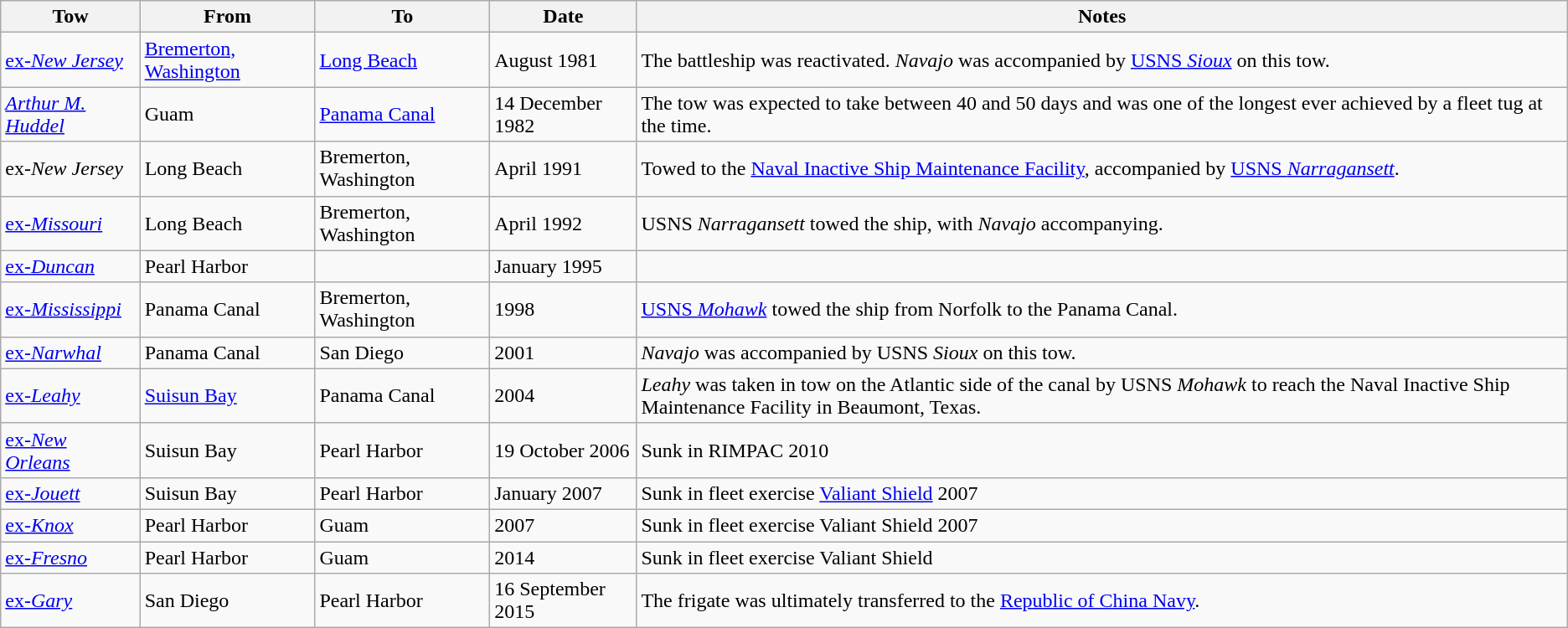<table class="wikitable">
<tr>
<th>Tow</th>
<th>From</th>
<th>To</th>
<th>Date</th>
<th>Notes</th>
</tr>
<tr>
<td><a href='#'>ex-<em>New Jersey</em></a></td>
<td><a href='#'>Bremerton, Washington</a></td>
<td><a href='#'>Long Beach</a></td>
<td>August 1981</td>
<td>The battleship was reactivated.  <em>Navajo</em> was accompanied by <a href='#'>USNS <em>Sioux</em></a> on this tow.</td>
</tr>
<tr>
<td><em><a href='#'>Arthur M. Huddel</a></em></td>
<td>Guam</td>
<td><a href='#'>Panama Canal</a></td>
<td>14 December 1982</td>
<td>The tow was expected to take between 40 and 50 days and was one of the longest ever achieved by a fleet tug at the time.</td>
</tr>
<tr>
<td>ex-<em>New Jersey</em></td>
<td>Long Beach</td>
<td>Bremerton, Washington</td>
<td>April 1991</td>
<td>Towed to the <a href='#'>Naval Inactive Ship Maintenance Facility</a>, accompanied by <a href='#'>USNS <em>Narragansett</em></a>.</td>
</tr>
<tr>
<td><a href='#'>ex-<em>Missouri</em></a></td>
<td>Long Beach</td>
<td>Bremerton, Washington</td>
<td>April 1992</td>
<td>USNS <em>Narragansett</em> towed the ship, with <em>Navajo</em> accompanying.</td>
</tr>
<tr>
<td><a href='#'>ex-<em>Duncan</em></a></td>
<td>Pearl Harbor</td>
<td></td>
<td>January 1995</td>
<td></td>
</tr>
<tr>
<td><a href='#'>ex-<em>Mississippi</em></a></td>
<td>Panama Canal</td>
<td>Bremerton, Washington</td>
<td>1998</td>
<td><a href='#'>USNS <em>Mohawk</em></a> towed the ship from Norfolk to the Panama Canal.</td>
</tr>
<tr>
<td><a href='#'>ex-<em>Narwhal</em></a></td>
<td>Panama Canal</td>
<td>San Diego</td>
<td>2001</td>
<td><em>Navajo</em> was accompanied by USNS <em>Sioux</em> on this tow.</td>
</tr>
<tr>
<td><a href='#'>ex-<em>Leahy</em></a></td>
<td><a href='#'>Suisun Bay</a></td>
<td>Panama Canal</td>
<td>2004</td>
<td><em>Leahy</em> was taken in tow on the Atlantic side of the canal by USNS <em>Mohawk</em> to reach the Naval Inactive Ship Maintenance Facility in Beaumont, Texas.</td>
</tr>
<tr>
<td><a href='#'>ex-<em>New Orleans</em></a></td>
<td>Suisun Bay</td>
<td>Pearl Harbor</td>
<td>19 October 2006</td>
<td>Sunk in RIMPAC 2010</td>
</tr>
<tr>
<td><a href='#'>ex-<em>Jouett</em></a></td>
<td>Suisun Bay</td>
<td>Pearl Harbor</td>
<td>January 2007</td>
<td>Sunk in fleet exercise <a href='#'>Valiant Shield</a> 2007</td>
</tr>
<tr>
<td><a href='#'>ex-<em>Knox</em></a></td>
<td>Pearl Harbor</td>
<td>Guam</td>
<td>2007</td>
<td>Sunk in fleet exercise Valiant Shield 2007</td>
</tr>
<tr>
<td><a href='#'>ex-<em>Fresno</em></a></td>
<td>Pearl Harbor</td>
<td>Guam</td>
<td>2014</td>
<td>Sunk in fleet exercise Valiant Shield</td>
</tr>
<tr>
<td><a href='#'>ex-<em>Gary</em></a></td>
<td>San Diego</td>
<td>Pearl Harbor</td>
<td>16 September 2015</td>
<td>The frigate was ultimately transferred to the <a href='#'>Republic of China Navy</a>.</td>
</tr>
</table>
